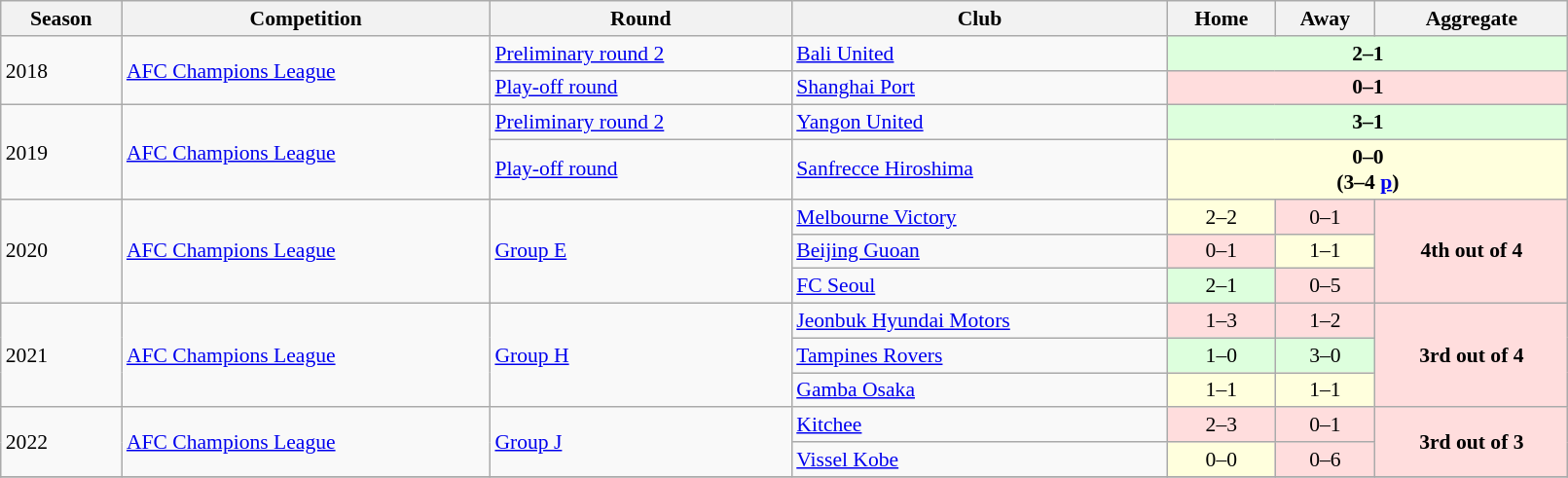<table class="wikitable collapsible collapsed" style="font-size:90%; width:85%;" ;>
<tr>
<th>Season</th>
<th>Competition</th>
<th>Round</th>
<th>Club</th>
<th>Home</th>
<th>Away</th>
<th>Aggregate</th>
</tr>
<tr>
<td rowspan="2">2018</td>
<td rowspan="2"><a href='#'>AFC Champions League</a></td>
<td><a href='#'>Preliminary round 2</a></td>
<td> <a href='#'>Bali United</a></td>
<td colspan="3;" style="text-align:center; background:#dfd;"><strong>2–1 </strong></td>
</tr>
<tr>
<td><a href='#'>Play-off round</a></td>
<td> <a href='#'>Shanghai Port</a></td>
<td colspan="3;" style="text-align:center; background:#fdd;"><strong>0–1</strong></td>
</tr>
<tr>
<td rowspan="2">2019</td>
<td rowspan="2"><a href='#'>AFC Champions League</a></td>
<td><a href='#'>Preliminary round 2</a></td>
<td> <a href='#'>Yangon United</a></td>
<td colspan="3;" style="text-align:center; background:#dfd;"><strong>3–1</strong></td>
</tr>
<tr>
<td><a href='#'>Play-off round</a></td>
<td> <a href='#'>Sanfrecce Hiroshima</a></td>
<td colspan="3;" style="text-align:center; background:#ffd;"><strong>0–0  <br> (3–4 <a href='#'>p</a>)</strong></td>
</tr>
<tr>
<td rowspan="3">2020</td>
<td rowspan="3"><a href='#'>AFC Champions League</a></td>
<td rowspan="3"><a href='#'>Group E</a></td>
<td> <a href='#'>Melbourne Victory</a></td>
<td style="text-align:center; background:#ffd;">2–2</td>
<td style="text-align:center; background:#fdd;">0–1</td>
<td rowspan="3" style="text-align:center; background:#fdd;"><strong>4th out of 4</strong></td>
</tr>
<tr>
<td> <a href='#'>Beijing Guoan</a></td>
<td style="text-align:center; background:#fdd;">0–1</td>
<td style="text-align:center; background:#ffd;">1–1</td>
</tr>
<tr>
<td> <a href='#'>FC Seoul</a></td>
<td style="text-align:center; background:#dfd;">2–1</td>
<td style="text-align:center; background:#fdd;">0–5</td>
</tr>
<tr>
<td rowspan="3">2021</td>
<td rowspan="3"><a href='#'>AFC Champions League</a></td>
<td rowspan="3"><a href='#'>Group H</a></td>
<td> <a href='#'>Jeonbuk Hyundai Motors</a></td>
<td style="text-align:center; background:#fdd;">1–3</td>
<td style="text-align:center; background:#fdd;">1–2</td>
<td rowspan="3" style="text-align:center; background:#fdd;"><strong>3rd out of 4</strong></td>
</tr>
<tr>
<td> <a href='#'>Tampines Rovers</a></td>
<td style="text-align:center; background:#dfd;">1–0</td>
<td style="text-align:center; background:#dfd;">3–0</td>
</tr>
<tr>
<td> <a href='#'>Gamba Osaka</a></td>
<td style="text-align:center; background:#ffd;">1–1</td>
<td style="text-align:center; background:#ffd;">1–1</td>
</tr>
<tr>
<td rowspan="2">2022</td>
<td rowspan="2"><a href='#'>AFC Champions League</a></td>
<td rowspan="2"><a href='#'>Group J</a></td>
<td> <a href='#'>Kitchee</a></td>
<td style="text-align:center; background:#fdd;">2–3</td>
<td style="text-align:center; background:#fdd;">0–1</td>
<td rowspan="2" style="text-align:center; background:#fdd;"><strong>3rd out of 3</strong></td>
</tr>
<tr>
<td> <a href='#'>Vissel Kobe</a></td>
<td style="text-align:center; background:#ffd;">0–0</td>
<td style="text-align:center; background:#fdd;">0–6</td>
</tr>
<tr>
</tr>
</table>
